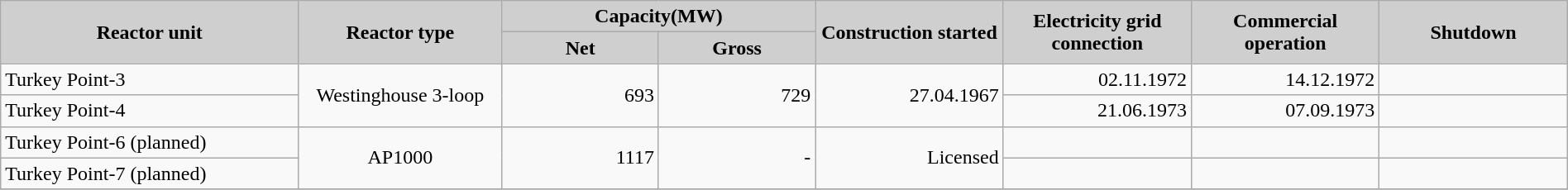<table class="wikitable" width="100%">
<tr>
<th rowspan="2" style="width: 19%; background-color: #CFCFCF;">Reactor unit</th>
<th rowspan="2" style="width: 13%; background-color: #CFCFCF;">Reactor type</th>
<th colspan="2" style="width: 20%; background-color: #CFCFCF;">Capacity(MW)</th>
<th rowspan="2" style="width: 12%; background-color: #CFCFCF;">Construction started</th>
<th rowspan="2" style="width: 12%; background-color: #CFCFCF;">Electricity grid connection</th>
<th rowspan="2" style="width: 12%; background-color: #CFCFCF;">Commercial operation</th>
<th rowspan="2" style="width: 12%; background-color: #CFCFCF;">Shutdown</th>
</tr>
<tr>
<th style="width: 10%; background-color: #CFCFCF;">Net</th>
<th style="width: 10%; background-color: #CFCFCF;">Gross</th>
</tr>
<tr>
<td>Turkey Point-3</td>
<td rowspan="2" align="center">Westinghouse 3-loop</td>
<td rowspan="2" align="right">693</td>
<td rowspan="2" align="right">729</td>
<td rowspan="2" align="right">27.04.1967</td>
<td align="right">02.11.1972</td>
<td align="right">14.12.1972</td>
<td align="right"></td>
</tr>
<tr>
<td>Turkey Point-4</td>
<td align="right">21.06.1973</td>
<td align="right">07.09.1973</td>
<td align="right"></td>
</tr>
<tr>
<td>Turkey Point-6 (planned)</td>
<td rowspan="2" align="center">AP1000</td>
<td rowspan="2" align="right">1117</td>
<td rowspan="2" align="right">-</td>
<td rowspan="2" align="right">Licensed</td>
<td align="right"></td>
<td align="right"></td>
<td align="right"></td>
</tr>
<tr>
<td>Turkey Point-7 (planned)</td>
<td align="right"></td>
<td align="right"></td>
<td align="right"></td>
</tr>
<tr>
</tr>
</table>
